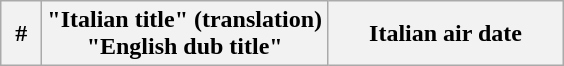<table class="wikitable plainrowheaders" margin:auto; background:#FFFFFF;">
<tr>
<th width="20">#</th>
<th>"Italian title" (translation)<br>"English dub title"</th>
<th width="150">Italian air date<br>
























</th>
</tr>
</table>
